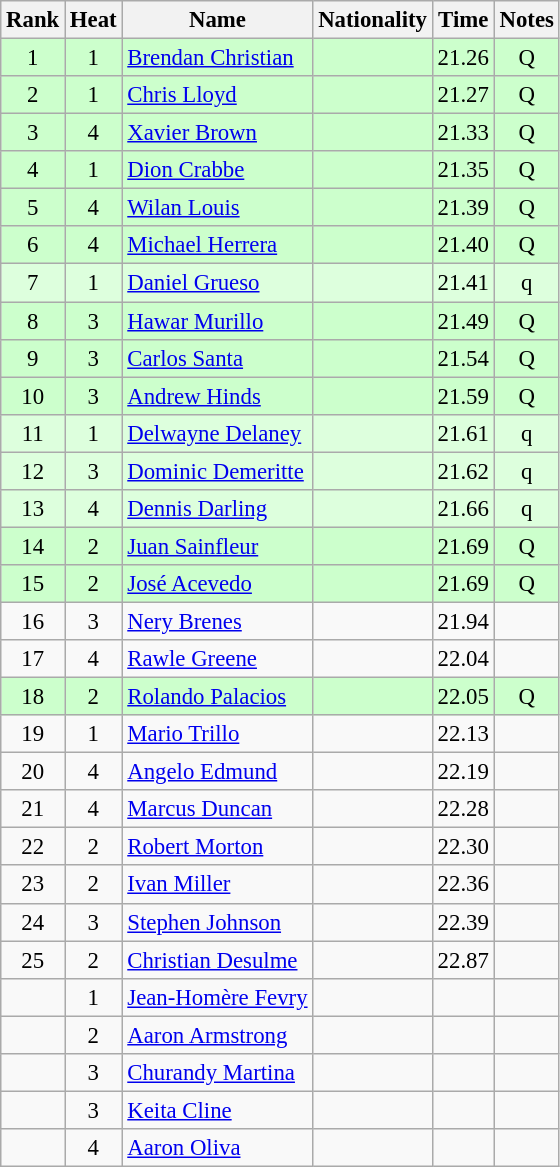<table class="wikitable sortable" style="text-align:center; font-size:95%">
<tr>
<th>Rank</th>
<th>Heat</th>
<th>Name</th>
<th>Nationality</th>
<th>Time</th>
<th>Notes</th>
</tr>
<tr bgcolor=ccffcc>
<td>1</td>
<td>1</td>
<td align=left><a href='#'>Brendan Christian</a></td>
<td align=left></td>
<td>21.26</td>
<td>Q</td>
</tr>
<tr bgcolor=ccffcc>
<td>2</td>
<td>1</td>
<td align=left><a href='#'>Chris Lloyd</a></td>
<td align=left></td>
<td>21.27</td>
<td>Q</td>
</tr>
<tr bgcolor=ccffcc>
<td>3</td>
<td>4</td>
<td align=left><a href='#'>Xavier Brown</a></td>
<td align=left></td>
<td>21.33</td>
<td>Q</td>
</tr>
<tr bgcolor=ccffcc>
<td>4</td>
<td>1</td>
<td align=left><a href='#'>Dion Crabbe</a></td>
<td align=left></td>
<td>21.35</td>
<td>Q</td>
</tr>
<tr bgcolor=ccffcc>
<td>5</td>
<td>4</td>
<td align=left><a href='#'>Wilan Louis</a></td>
<td align=left></td>
<td>21.39</td>
<td>Q</td>
</tr>
<tr bgcolor=ccffcc>
<td>6</td>
<td>4</td>
<td align=left><a href='#'>Michael Herrera</a></td>
<td align=left></td>
<td>21.40</td>
<td>Q</td>
</tr>
<tr bgcolor=ddffdd>
<td>7</td>
<td>1</td>
<td align=left><a href='#'>Daniel Grueso</a></td>
<td align=left></td>
<td>21.41</td>
<td>q</td>
</tr>
<tr bgcolor=ccffcc>
<td>8</td>
<td>3</td>
<td align=left><a href='#'>Hawar Murillo</a></td>
<td align=left></td>
<td>21.49</td>
<td>Q</td>
</tr>
<tr bgcolor=ccffcc>
<td>9</td>
<td>3</td>
<td align=left><a href='#'>Carlos Santa</a></td>
<td align=left></td>
<td>21.54</td>
<td>Q</td>
</tr>
<tr bgcolor=ccffcc>
<td>10</td>
<td>3</td>
<td align=left><a href='#'>Andrew Hinds</a></td>
<td align=left></td>
<td>21.59</td>
<td>Q</td>
</tr>
<tr bgcolor=ddffdd>
<td>11</td>
<td>1</td>
<td align=left><a href='#'>Delwayne Delaney</a></td>
<td align=left></td>
<td>21.61</td>
<td>q</td>
</tr>
<tr bgcolor=ddffdd>
<td>12</td>
<td>3</td>
<td align=left><a href='#'>Dominic Demeritte</a></td>
<td align=left></td>
<td>21.62</td>
<td>q</td>
</tr>
<tr bgcolor=ddffdd>
<td>13</td>
<td>4</td>
<td align=left><a href='#'>Dennis Darling</a></td>
<td align=left></td>
<td>21.66</td>
<td>q</td>
</tr>
<tr bgcolor=ccffcc>
<td>14</td>
<td>2</td>
<td align=left><a href='#'>Juan Sainfleur</a></td>
<td align=left></td>
<td>21.69</td>
<td>Q</td>
</tr>
<tr bgcolor=ccffcc>
<td>15</td>
<td>2</td>
<td align=left><a href='#'>José Acevedo</a></td>
<td align=left></td>
<td>21.69</td>
<td>Q</td>
</tr>
<tr>
<td>16</td>
<td>3</td>
<td align=left><a href='#'>Nery Brenes</a></td>
<td align=left></td>
<td>21.94</td>
<td></td>
</tr>
<tr>
<td>17</td>
<td>4</td>
<td align=left><a href='#'>Rawle Greene</a></td>
<td align=left></td>
<td>22.04</td>
<td></td>
</tr>
<tr bgcolor=ccffcc>
<td>18</td>
<td>2</td>
<td align=left><a href='#'>Rolando Palacios</a></td>
<td align=left></td>
<td>22.05</td>
<td>Q</td>
</tr>
<tr>
<td>19</td>
<td>1</td>
<td align=left><a href='#'>Mario Trillo</a></td>
<td align=left></td>
<td>22.13</td>
<td></td>
</tr>
<tr>
<td>20</td>
<td>4</td>
<td align=left><a href='#'>Angelo Edmund</a></td>
<td align=left></td>
<td>22.19</td>
<td></td>
</tr>
<tr>
<td>21</td>
<td>4</td>
<td align=left><a href='#'>Marcus Duncan</a></td>
<td align=left></td>
<td>22.28</td>
<td></td>
</tr>
<tr>
<td>22</td>
<td>2</td>
<td align=left><a href='#'>Robert Morton</a></td>
<td align=left></td>
<td>22.30</td>
<td></td>
</tr>
<tr>
<td>23</td>
<td>2</td>
<td align=left><a href='#'>Ivan Miller</a></td>
<td align=left></td>
<td>22.36</td>
<td></td>
</tr>
<tr>
<td>24</td>
<td>3</td>
<td align=left><a href='#'>Stephen Johnson</a></td>
<td align=left></td>
<td>22.39</td>
<td></td>
</tr>
<tr>
<td>25</td>
<td>2</td>
<td align=left><a href='#'>Christian Desulme</a></td>
<td align=left></td>
<td>22.87</td>
<td></td>
</tr>
<tr>
<td></td>
<td>1</td>
<td align=left><a href='#'>Jean-Homère Fevry</a></td>
<td align=left></td>
<td></td>
<td></td>
</tr>
<tr>
<td></td>
<td>2</td>
<td align=left><a href='#'>Aaron Armstrong</a></td>
<td align=left></td>
<td></td>
<td></td>
</tr>
<tr>
<td></td>
<td>3</td>
<td align=left><a href='#'>Churandy Martina</a></td>
<td align=left></td>
<td></td>
<td></td>
</tr>
<tr>
<td></td>
<td>3</td>
<td align=left><a href='#'>Keita Cline</a></td>
<td align=left></td>
<td></td>
<td></td>
</tr>
<tr>
<td></td>
<td>4</td>
<td align=left><a href='#'>Aaron Oliva</a></td>
<td align=left></td>
<td></td>
<td></td>
</tr>
</table>
